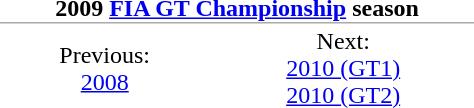<table style="margin: 0 0 1em 1em; float:right; text-align:center; width: 20em;" class="toccolours">
<tr>
<td colspan="2" style="padding:0 1em;border-bottom:1px #aaa solid;"><strong>2009 <a href='#'>FIA GT Championship</a> season</strong></td>
</tr>
<tr>
<td>Previous:<br><a href='#'>2008</a></td>
<td>Next:<br><a href='#'>2010 (GT1)</a><br><a href='#'>2010 (GT2)</a></td>
</tr>
</table>
